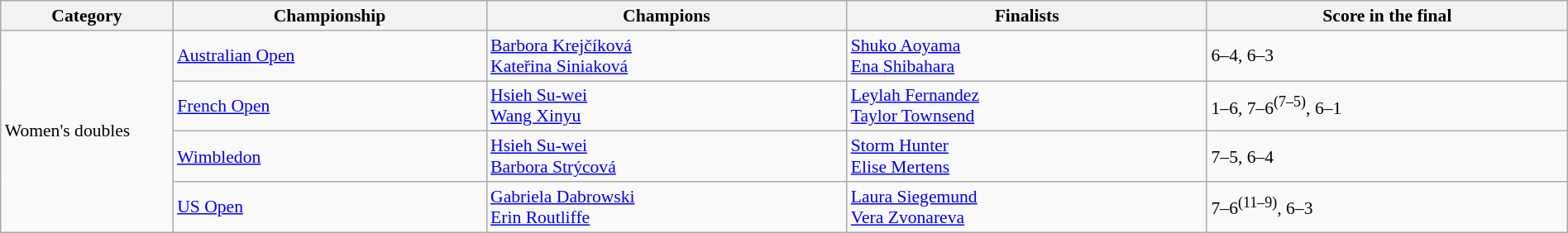<table class="wikitable" style="font-size:90%;" width="100%">
<tr>
<th style="width: 11%;">Category</th>
<th style="width: 20%;">Championship</th>
<th style="width: 23%;">Champions</th>
<th style="width: 23%;">Finalists</th>
<th style="width: 23%;">Score in the final</th>
</tr>
<tr>
<td rowspan="4">Women's doubles</td>
<td><a href='#'>Australian Open</a></td>
<td> <a href='#'>Barbora Krejčíková</a><br>  <a href='#'>Kateřina Siniaková</a></td>
<td> <a href='#'>Shuko Aoyama</a><br> <a href='#'>Ena Shibahara</a></td>
<td>6–4, 6–3</td>
</tr>
<tr>
<td><a href='#'>French Open</a></td>
<td> <a href='#'>Hsieh Su-wei</a><br>  <a href='#'>Wang Xinyu</a></td>
<td> <a href='#'>Leylah Fernandez</a><br>  <a href='#'>Taylor Townsend</a></td>
<td>1–6, 7–6<sup>(7–5)</sup>, 6–1</td>
</tr>
<tr>
<td><a href='#'>Wimbledon</a></td>
<td> <a href='#'>Hsieh Su-wei</a><br>  <a href='#'>Barbora Strýcová</a></td>
<td> <a href='#'>Storm Hunter</a><br>  <a href='#'>Elise Mertens</a></td>
<td>7–5, 6–4</td>
</tr>
<tr>
<td><a href='#'>US Open</a></td>
<td> <a href='#'>Gabriela Dabrowski</a> <br>  <a href='#'>Erin Routliffe</a></td>
<td> <a href='#'>Laura Siegemund</a> <br>  <a href='#'>Vera Zvonareva</a></td>
<td>7–6<sup>(11–9)</sup>, 6–3</td>
</tr>
</table>
